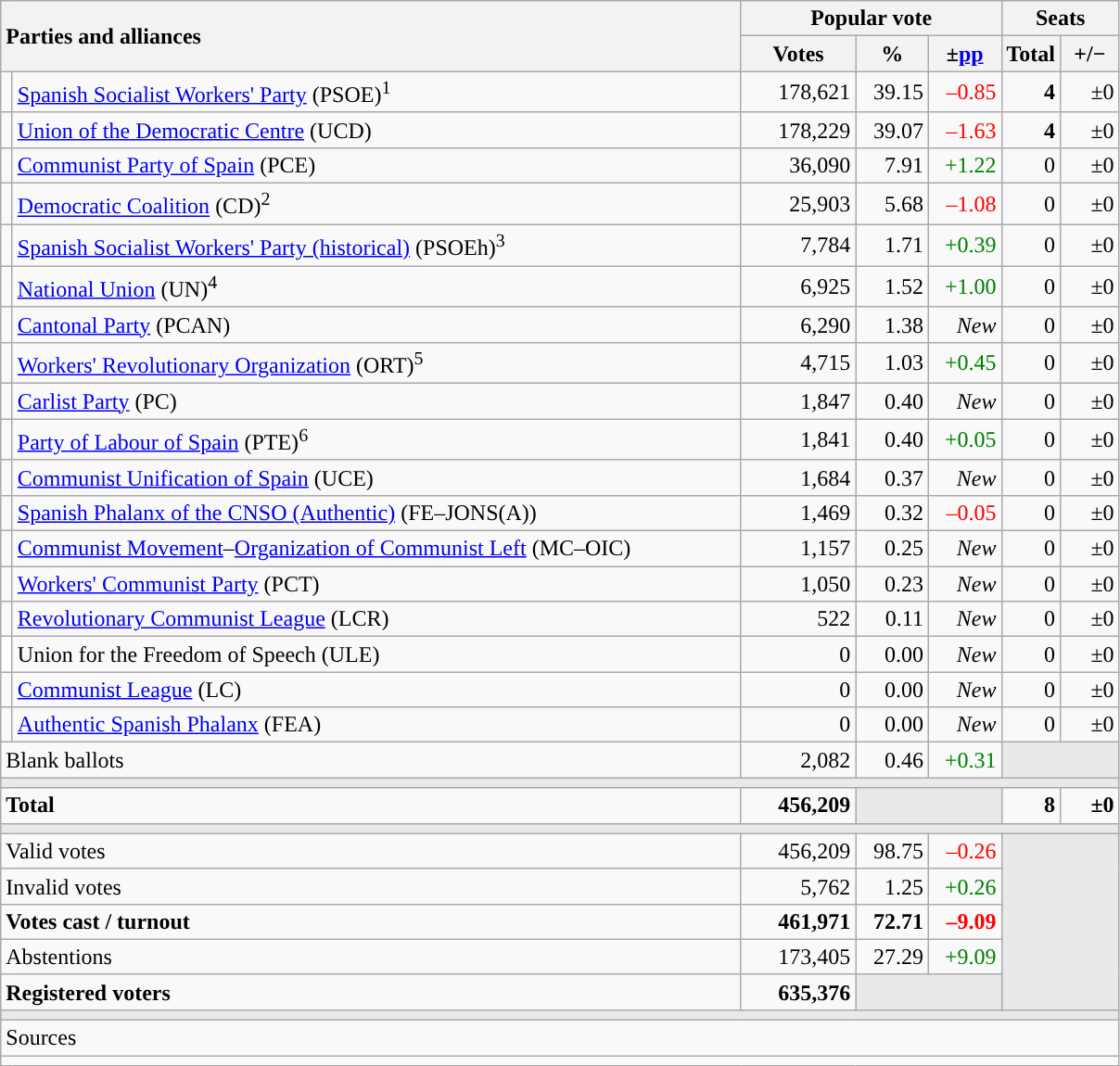<table class="wikitable" style="text-align:right;">
<tr>
<th style="text-align:left;" rowspan="2" colspan="2" width="525">Parties and alliances</th>
<th colspan="3">Popular vote</th>
<th colspan="2">Seats</th>
</tr>
<tr>
<th width="75">Votes</th>
<th width="45">%</th>
<th width="45">±<a href='#'>pp</a></th>
<th width="35">Total</th>
<th width="35">+/−</th>
</tr>
<tr>
<td width="1" style="color:inherit;background:"></td>
<td align="left"><a href='#'>Spanish Socialist Workers' Party</a> (PSOE)<sup>1</sup></td>
<td>178,621</td>
<td>39.15</td>
<td style="color:red;">–0.85</td>
<td><strong>4</strong></td>
<td>±0</td>
</tr>
<tr>
<td style="color:inherit;background:"></td>
<td align="left"><a href='#'>Union of the Democratic Centre</a> (UCD)</td>
<td>178,229</td>
<td>39.07</td>
<td style="color:red;">–1.63</td>
<td><strong>4</strong></td>
<td>±0</td>
</tr>
<tr>
<td style="color:inherit;background:"></td>
<td align="left"><a href='#'>Communist Party of Spain</a> (PCE)</td>
<td>36,090</td>
<td>7.91</td>
<td style="color:green;">+1.22</td>
<td>0</td>
<td>±0</td>
</tr>
<tr>
<td width="1" style="color:inherit;background:"></td>
<td align="left"><a href='#'>Democratic Coalition</a> (CD)<sup>2</sup></td>
<td>25,903</td>
<td>5.68</td>
<td style="color:red;">–1.08</td>
<td>0</td>
<td>±0</td>
</tr>
<tr>
<td style="color:inherit;background:"></td>
<td align="left"><a href='#'>Spanish Socialist Workers' Party (historical)</a> (PSOEh)<sup>3</sup></td>
<td>7,784</td>
<td>1.71</td>
<td style="color:green;">+0.39</td>
<td>0</td>
<td>±0</td>
</tr>
<tr>
<td style="color:inherit;background:"></td>
<td align="left"><a href='#'>National Union</a> (UN)<sup>4</sup></td>
<td>6,925</td>
<td>1.52</td>
<td style="color:green;">+1.00</td>
<td>0</td>
<td>±0</td>
</tr>
<tr>
<td style="color:inherit;background:"></td>
<td align="left"><a href='#'>Cantonal Party</a> (PCAN)</td>
<td>6,290</td>
<td>1.38</td>
<td><em>New</em></td>
<td>0</td>
<td>±0</td>
</tr>
<tr>
<td style="color:inherit;background:"></td>
<td align="left"><a href='#'>Workers' Revolutionary Organization</a> (ORT)<sup>5</sup></td>
<td>4,715</td>
<td>1.03</td>
<td style="color:green;">+0.45</td>
<td>0</td>
<td>±0</td>
</tr>
<tr>
<td style="color:inherit;background:"></td>
<td align="left"><a href='#'>Carlist Party</a> (PC)</td>
<td>1,847</td>
<td>0.40</td>
<td><em>New</em></td>
<td>0</td>
<td>±0</td>
</tr>
<tr>
<td style="color:inherit;background:"></td>
<td align="left"><a href='#'>Party of Labour of Spain</a> (PTE)<sup>6</sup></td>
<td>1,841</td>
<td>0.40</td>
<td style="color:green;">+0.05</td>
<td>0</td>
<td>±0</td>
</tr>
<tr>
<td style="color:inherit;background:"></td>
<td align="left"><a href='#'>Communist Unification of Spain</a> (UCE)</td>
<td>1,684</td>
<td>0.37</td>
<td><em>New</em></td>
<td>0</td>
<td>±0</td>
</tr>
<tr>
<td style="color:inherit;background:"></td>
<td align="left"><a href='#'>Spanish Phalanx of the CNSO (Authentic)</a> (FE–JONS(A))</td>
<td>1,469</td>
<td>0.32</td>
<td style="color:red;">–0.05</td>
<td>0</td>
<td>±0</td>
</tr>
<tr>
<td style="color:inherit;background:"></td>
<td align="left"><a href='#'>Communist Movement</a>–<a href='#'>Organization of Communist Left</a> (MC–OIC)</td>
<td>1,157</td>
<td>0.25</td>
<td><em>New</em></td>
<td>0</td>
<td>±0</td>
</tr>
<tr>
<td style="color:inherit;background:"></td>
<td align="left"><a href='#'>Workers' Communist Party</a> (PCT)</td>
<td>1,050</td>
<td>0.23</td>
<td><em>New</em></td>
<td>0</td>
<td>±0</td>
</tr>
<tr>
<td style="color:inherit;background:"></td>
<td align="left"><a href='#'>Revolutionary Communist League</a> (LCR)</td>
<td>522</td>
<td>0.11</td>
<td><em>New</em></td>
<td>0</td>
<td>±0</td>
</tr>
<tr>
<td bgcolor="white"></td>
<td align="left">Union for the Freedom of Speech (ULE)</td>
<td>0</td>
<td>0.00</td>
<td><em>New</em></td>
<td>0</td>
<td>±0</td>
</tr>
<tr>
<td style="color:inherit;background:"></td>
<td align="left"><a href='#'>Communist League</a> (LC)</td>
<td>0</td>
<td>0.00</td>
<td><em>New</em></td>
<td>0</td>
<td>±0</td>
</tr>
<tr>
<td style="color:inherit;background:"></td>
<td align="left"><a href='#'>Authentic Spanish Phalanx</a> (FEA)</td>
<td>0</td>
<td>0.00</td>
<td><em>New</em></td>
<td>0</td>
<td>±0</td>
</tr>
<tr>
<td align="left" colspan="2">Blank ballots</td>
<td>2,082</td>
<td>0.46</td>
<td style="color:green;">+0.31</td>
<td bgcolor="#E9E9E9" colspan="2"></td>
</tr>
<tr>
<td colspan="7" bgcolor="#E9E9E9"></td>
</tr>
<tr style="font-weight:bold;">
<td align="left" colspan="2">Total</td>
<td>456,209</td>
<td bgcolor="#E9E9E9" colspan="2"></td>
<td>8</td>
<td>±0</td>
</tr>
<tr>
<td colspan="7" bgcolor="#E9E9E9"></td>
</tr>
<tr>
<td align="left" colspan="2">Valid votes</td>
<td>456,209</td>
<td>98.75</td>
<td style="color:red;">–0.26</td>
<td bgcolor="#E9E9E9" colspan="2" rowspan="5"></td>
</tr>
<tr>
<td align="left" colspan="2">Invalid votes</td>
<td>5,762</td>
<td>1.25</td>
<td style="color:green;">+0.26</td>
</tr>
<tr style="font-weight:bold;">
<td align="left" colspan="2">Votes cast / turnout</td>
<td>461,971</td>
<td>72.71</td>
<td style="color:red;">–9.09</td>
</tr>
<tr>
<td align="left" colspan="2">Abstentions</td>
<td>173,405</td>
<td>27.29</td>
<td style="color:green;">+9.09</td>
</tr>
<tr style="font-weight:bold;">
<td align="left" colspan="2">Registered voters</td>
<td>635,376</td>
<td bgcolor="#E9E9E9" colspan="2"></td>
</tr>
<tr>
<td colspan="7" bgcolor="#E9E9E9"></td>
</tr>
<tr>
<td align="left" colspan="7">Sources</td>
</tr>
<tr>
<td colspan="7" style="text-align:left; max-width:790px;"></td>
</tr>
</table>
